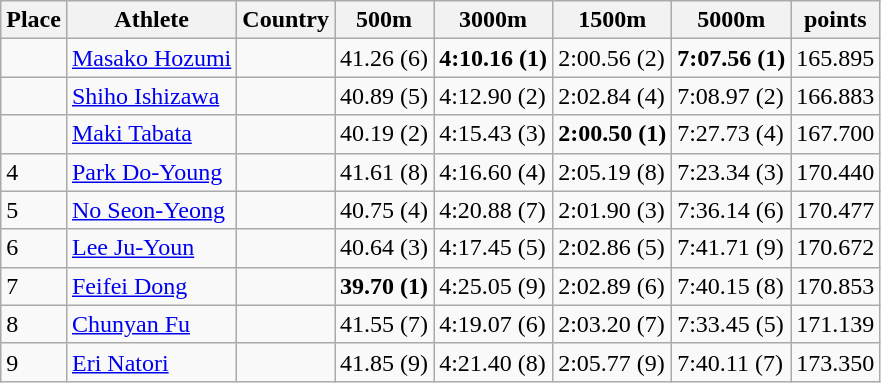<table class="wikitable">
<tr>
<th>Place</th>
<th>Athlete</th>
<th>Country</th>
<th>500m</th>
<th>3000m</th>
<th>1500m</th>
<th>5000m</th>
<th>points</th>
</tr>
<tr>
<td></td>
<td><a href='#'>Masako Hozumi</a></td>
<td></td>
<td>41.26 (6)</td>
<td><strong>4:10.16 (1)</strong></td>
<td>2:00.56 (2)</td>
<td><strong>7:07.56 (1)</strong></td>
<td>165.895</td>
</tr>
<tr>
<td></td>
<td><a href='#'>Shiho Ishizawa</a></td>
<td></td>
<td>40.89 (5)</td>
<td>4:12.90 (2)</td>
<td>2:02.84 (4)</td>
<td>7:08.97 (2)</td>
<td>166.883</td>
</tr>
<tr>
<td></td>
<td><a href='#'>Maki Tabata</a></td>
<td></td>
<td>40.19 (2)</td>
<td>4:15.43 (3)</td>
<td><strong>2:00.50 (1)</strong></td>
<td>7:27.73 (4)</td>
<td>167.700</td>
</tr>
<tr>
<td>4</td>
<td><a href='#'>Park Do-Young</a></td>
<td></td>
<td>41.61 (8)</td>
<td>4:16.60 (4)</td>
<td>2:05.19 (8)</td>
<td>7:23.34 (3)</td>
<td>170.440</td>
</tr>
<tr>
<td>5</td>
<td><a href='#'>No Seon-Yeong</a></td>
<td></td>
<td>40.75 (4)</td>
<td>4:20.88 (7)</td>
<td>2:01.90 (3)</td>
<td>7:36.14 (6)</td>
<td>170.477</td>
</tr>
<tr>
<td>6</td>
<td><a href='#'>Lee Ju-Youn</a></td>
<td></td>
<td>40.64 (3)</td>
<td>4:17.45 (5)</td>
<td>2:02.86 (5)</td>
<td>7:41.71 (9)</td>
<td>170.672</td>
</tr>
<tr>
<td>7</td>
<td><a href='#'>Feifei Dong</a></td>
<td></td>
<td><strong>39.70 (1)</strong></td>
<td>4:25.05 (9)</td>
<td>2:02.89 (6)</td>
<td>7:40.15 (8)</td>
<td>170.853</td>
</tr>
<tr>
<td>8</td>
<td><a href='#'>Chunyan Fu</a></td>
<td></td>
<td>41.55 (7)</td>
<td>4:19.07 (6)</td>
<td>2:03.20 (7)</td>
<td>7:33.45 (5)</td>
<td>171.139</td>
</tr>
<tr>
<td>9</td>
<td><a href='#'>Eri Natori</a></td>
<td></td>
<td>41.85 (9)</td>
<td>4:21.40 (8)</td>
<td>2:05.77 (9)</td>
<td>7:40.11 (7)</td>
<td>173.350</td>
</tr>
</table>
